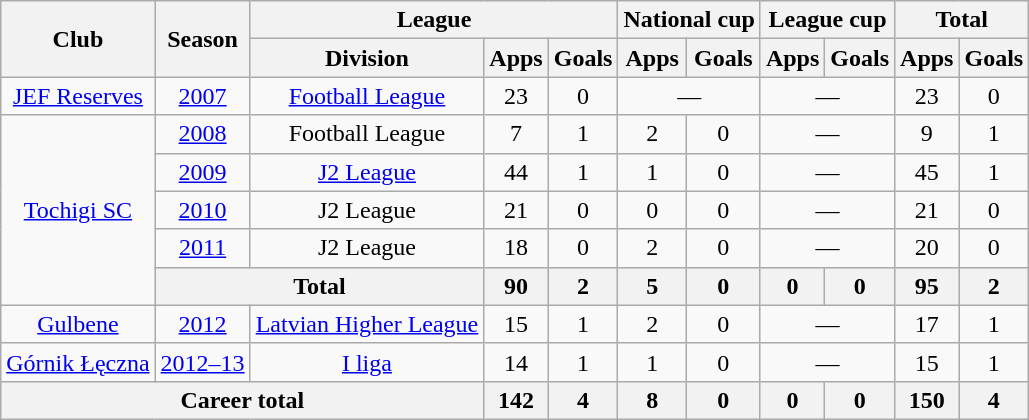<table class="wikitable" style="text-align:center;">
<tr>
<th rowspan="2">Club</th>
<th rowspan="2">Season</th>
<th colspan="3">League</th>
<th colspan="2">National cup</th>
<th colspan="2">League cup</th>
<th colspan="2">Total</th>
</tr>
<tr>
<th>Division</th>
<th>Apps</th>
<th>Goals</th>
<th>Apps</th>
<th>Goals</th>
<th>Apps</th>
<th>Goals</th>
<th>Apps</th>
<th>Goals</th>
</tr>
<tr>
<td><a href='#'>JEF Reserves</a></td>
<td><a href='#'>2007</a></td>
<td><a href='#'>Football League</a></td>
<td>23</td>
<td>0</td>
<td colspan="2">—</td>
<td colspan="2">—</td>
<td>23</td>
<td>0</td>
</tr>
<tr>
<td rowspan="5"><a href='#'>Tochigi SC</a></td>
<td><a href='#'>2008</a></td>
<td>Football League</td>
<td>7</td>
<td>1</td>
<td>2</td>
<td>0</td>
<td colspan="2">—</td>
<td>9</td>
<td>1</td>
</tr>
<tr>
<td><a href='#'>2009</a></td>
<td><a href='#'>J2 League</a></td>
<td>44</td>
<td>1</td>
<td>1</td>
<td>0</td>
<td colspan="2">—</td>
<td>45</td>
<td>1</td>
</tr>
<tr>
<td><a href='#'>2010</a></td>
<td>J2 League</td>
<td>21</td>
<td>0</td>
<td>0</td>
<td>0</td>
<td colspan="2">—</td>
<td>21</td>
<td>0</td>
</tr>
<tr>
<td><a href='#'>2011</a></td>
<td>J2 League</td>
<td>18</td>
<td>0</td>
<td>2</td>
<td>0</td>
<td colspan="2">—</td>
<td>20</td>
<td>0</td>
</tr>
<tr>
<th colspan=2>Total</th>
<th>90</th>
<th>2</th>
<th>5</th>
<th>0</th>
<th>0</th>
<th>0</th>
<th>95</th>
<th>2</th>
</tr>
<tr>
<td><a href='#'>Gulbene</a></td>
<td><a href='#'>2012</a></td>
<td><a href='#'>Latvian Higher League</a></td>
<td>15</td>
<td>1</td>
<td>2</td>
<td>0</td>
<td colspan="2">—</td>
<td>17</td>
<td>1</td>
</tr>
<tr>
<td><a href='#'>Górnik Łęczna</a></td>
<td><a href='#'>2012–13</a></td>
<td><a href='#'>I liga</a></td>
<td>14</td>
<td>1</td>
<td>1</td>
<td>0</td>
<td colspan="2">—</td>
<td>15</td>
<td>1</td>
</tr>
<tr>
<th colspan=3>Career total</th>
<th>142</th>
<th>4</th>
<th>8</th>
<th>0</th>
<th>0</th>
<th>0</th>
<th>150</th>
<th>4</th>
</tr>
</table>
